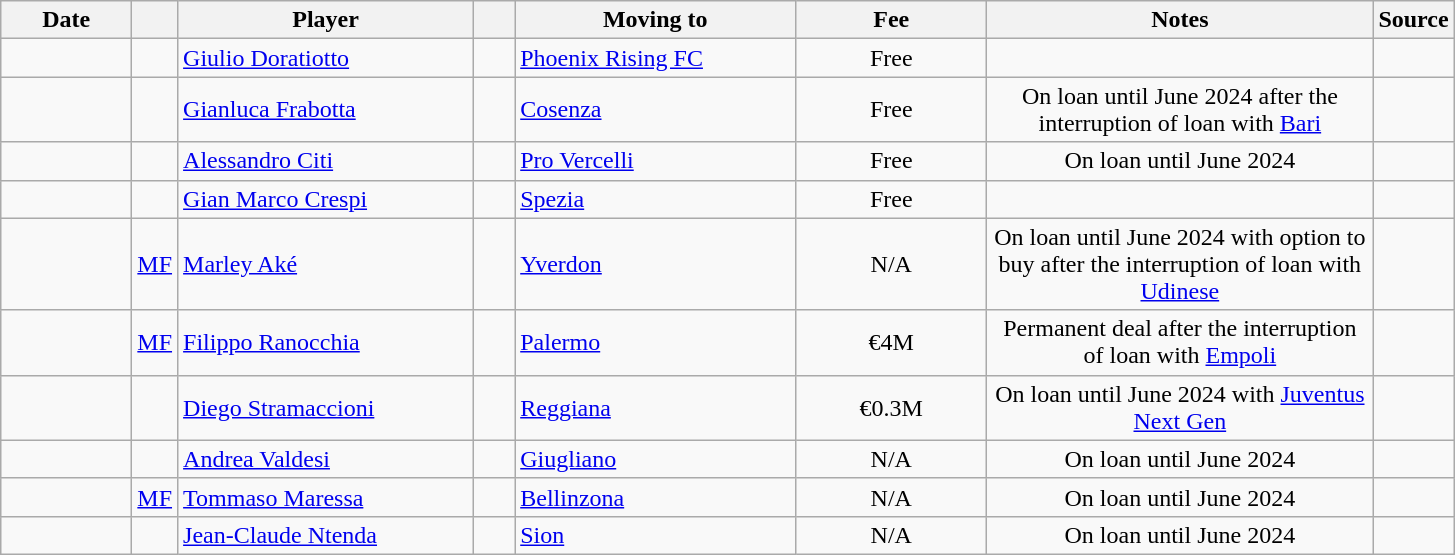<table class="wikitable sortable">
<tr>
<th style="width:80px;">Date</th>
<th style="width:20px;"></th>
<th style="width:190px;">Player</th>
<th style="width:20px;"></th>
<th style="width:180px;">Moving to</th>
<th style="width:120px;" class="unsortable">Fee</th>
<th style="width:250px;" class="unsortable">Notes</th>
<th style="width:20px;">Source</th>
</tr>
<tr>
<td></td>
<td align=center></td>
<td> <a href='#'>Giulio Doratiotto</a></td>
<td align="center"></td>
<td align=left> <a href='#'>Phoenix Rising FC</a></td>
<td align="center">Free</td>
<td align=center></td>
<td></td>
</tr>
<tr>
<td></td>
<td align=center></td>
<td> <a href='#'>Gianluca Frabotta</a></td>
<td align="center"></td>
<td align=left> <a href='#'>Cosenza</a></td>
<td align="center">Free</td>
<td align=center>On loan until June 2024 after the interruption of loan with <a href='#'>Bari</a></td>
<td></td>
</tr>
<tr>
<td></td>
<td align=center></td>
<td> <a href='#'>Alessandro Citi</a></td>
<td align="center"></td>
<td align=left> <a href='#'>Pro Vercelli</a></td>
<td align="center">Free</td>
<td align=center>On loan until June 2024</td>
<td></td>
</tr>
<tr>
<td></td>
<td align="center"></td>
<td> <a href='#'>Gian Marco Crespi</a></td>
<td align="center"></td>
<td> <a href='#'>Spezia</a></td>
<td align="center">Free</td>
<td align="center"></td>
<td></td>
</tr>
<tr>
<td></td>
<td align="center"><a href='#'>MF</a></td>
<td> <a href='#'>Marley Aké</a></td>
<td align="center"></td>
<td> <a href='#'>Yverdon</a></td>
<td align="center">N/A</td>
<td align="center">On loan until June 2024 with option to buy after the interruption of loan with <a href='#'>Udinese</a></td>
<td></td>
</tr>
<tr>
<td></td>
<td align="center"><a href='#'>MF</a></td>
<td> <a href='#'>Filippo Ranocchia</a></td>
<td align="center"></td>
<td> <a href='#'>Palermo</a></td>
<td align="center">€4M</td>
<td align="center">Permanent deal after the interruption of loan with <a href='#'>Empoli</a></td>
<td></td>
</tr>
<tr>
<td></td>
<td align=center></td>
<td> <a href='#'>Diego Stramaccioni</a></td>
<td align="center"></td>
<td align=left> <a href='#'>Reggiana</a></td>
<td align="center">€0.3M</td>
<td align=center>On loan until June 2024 with <a href='#'>Juventus Next Gen</a></td>
<td></td>
</tr>
<tr>
<td></td>
<td align=center></td>
<td> <a href='#'>Andrea Valdesi</a></td>
<td align="center"></td>
<td align=left> <a href='#'>Giugliano</a></td>
<td align="center">N/A</td>
<td align=center>On loan until June 2024</td>
<td></td>
</tr>
<tr>
<td></td>
<td align="center"><a href='#'>MF</a></td>
<td> <a href='#'>Tommaso Maressa</a></td>
<td align="center"></td>
<td> <a href='#'>Bellinzona</a></td>
<td align="center">N/A</td>
<td align="center">On loan until June 2024</td>
<td></td>
</tr>
<tr>
<td></td>
<td align="center"></td>
<td> <a href='#'>Jean-Claude Ntenda</a></td>
<td align="center"></td>
<td> <a href='#'>Sion</a></td>
<td align="center">N/A</td>
<td align="center">On loan until June 2024</td>
<td></td>
</tr>
</table>
